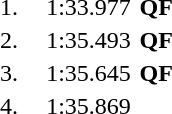<table style="text-align:center">
<tr>
<td width=30>1.</td>
<td align=left></td>
<td width=60>1:33.977</td>
<td><strong>QF</strong></td>
</tr>
<tr>
<td>2.</td>
<td align=left></td>
<td>1:35.493</td>
<td><strong>QF</strong></td>
</tr>
<tr>
<td>3.</td>
<td align=left></td>
<td>1:35.645</td>
<td><strong>QF</strong></td>
</tr>
<tr>
<td>4.</td>
<td align=left></td>
<td>1:35.869</td>
</tr>
</table>
